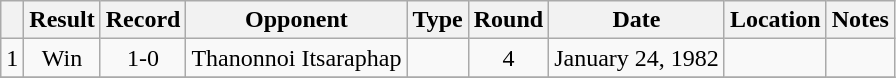<table class="wikitable" style="text-align:center">
<tr>
<th></th>
<th>Result</th>
<th>Record</th>
<th>Opponent</th>
<th>Type</th>
<th>Round</th>
<th>Date</th>
<th>Location</th>
<th>Notes</th>
</tr>
<tr>
<td>1</td>
<td>Win</td>
<td>1-0</td>
<td style="text-align:left;">Thanonnoi Itsaraphap</td>
<td></td>
<td>4</td>
<td>January 24, 1982</td>
<td style="text-align:left;"> </td>
<td></td>
</tr>
<tr>
</tr>
</table>
